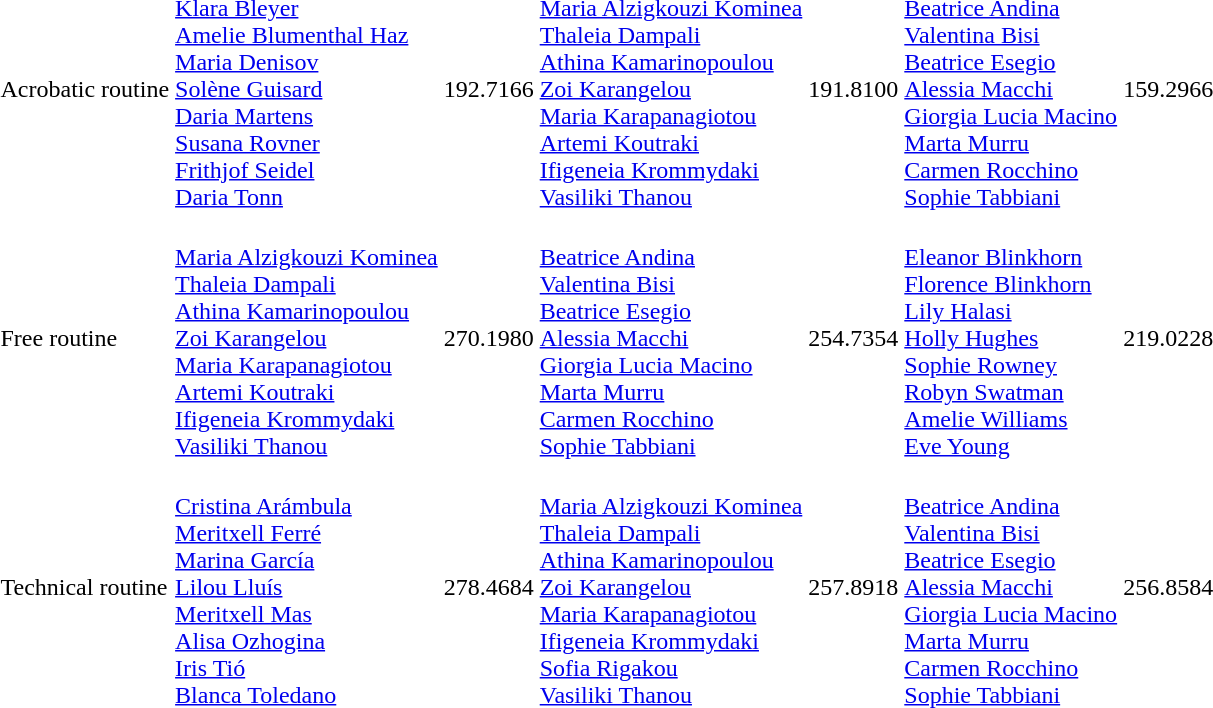<table>
<tr>
<td>Acrobatic routine<br></td>
<td><br><a href='#'>Klara Bleyer</a><br><a href='#'>Amelie Blumenthal Haz</a><br><a href='#'>Maria Denisov</a><br><a href='#'>Solène Guisard</a><br><a href='#'>Daria Martens</a><br><a href='#'>Susana Rovner</a><br><a href='#'>Frithjof Seidel</a><br><a href='#'>Daria Tonn</a></td>
<td>192.7166</td>
<td><br><a href='#'>Maria Alzigkouzi Kominea</a><br><a href='#'>Thaleia Dampali</a><br><a href='#'>Athina Kamarinopoulou</a><br><a href='#'>Zoi Karangelou</a><br><a href='#'>Maria Karapanagiotou</a><br><a href='#'>Artemi Koutraki</a><br><a href='#'>Ifigeneia Krommydaki</a><br><a href='#'>Vasiliki Thanou</a></td>
<td>191.8100</td>
<td><br><a href='#'>Beatrice Andina</a><br><a href='#'>Valentina Bisi</a><br><a href='#'>Beatrice Esegio</a><br><a href='#'>Alessia Macchi</a><br><a href='#'>Giorgia Lucia Macino</a><br><a href='#'>Marta Murru</a><br><a href='#'>Carmen Rocchino</a><br><a href='#'>Sophie Tabbiani</a></td>
<td>159.2966</td>
</tr>
<tr>
<td>Free routine<br></td>
<td><br><a href='#'>Maria Alzigkouzi Kominea</a><br><a href='#'>Thaleia Dampali</a><br><a href='#'>Athina Kamarinopoulou</a><br><a href='#'>Zoi Karangelou</a><br><a href='#'>Maria Karapanagiotou</a><br><a href='#'>Artemi Koutraki</a><br><a href='#'>Ifigeneia Krommydaki</a><br><a href='#'>Vasiliki Thanou</a></td>
<td>270.1980</td>
<td><br><a href='#'>Beatrice Andina</a><br><a href='#'>Valentina Bisi</a><br><a href='#'>Beatrice Esegio</a><br><a href='#'>Alessia Macchi</a><br><a href='#'>Giorgia Lucia Macino</a><br><a href='#'>Marta Murru</a><br><a href='#'>Carmen Rocchino</a><br><a href='#'>Sophie Tabbiani</a></td>
<td>254.7354</td>
<td><br><a href='#'>Eleanor  Blinkhorn</a><br><a href='#'>Florence Blinkhorn</a><br><a href='#'>Lily Halasi</a><br><a href='#'>Holly Hughes</a><br><a href='#'>Sophie Rowney</a><br><a href='#'>Robyn Swatman</a><br><a href='#'>Amelie Williams</a><br><a href='#'>Eve Young</a></td>
<td>219.0228</td>
</tr>
<tr>
<td>Technical routine<br></td>
<td><br><a href='#'>Cristina Arámbula</a><br><a href='#'>Meritxell Ferré</a><br><a href='#'>Marina García</a><br><a href='#'>Lilou Lluís</a><br><a href='#'>Meritxell Mas</a><br><a href='#'>Alisa Ozhogina</a><br><a href='#'>Iris Tió</a><br><a href='#'>Blanca Toledano</a></td>
<td>278.4684</td>
<td><br><a href='#'>Maria Alzigkouzi Kominea</a><br><a href='#'>Thaleia Dampali</a><br><a href='#'>Athina Kamarinopoulou</a><br><a href='#'>Zoi Karangelou</a><br><a href='#'>Maria Karapanagiotou</a><br><a href='#'>Ifigeneia Krommydaki</a><br><a href='#'>Sofia Rigakou</a><br><a href='#'>Vasiliki Thanou</a></td>
<td>257.8918</td>
<td><br><a href='#'>Beatrice Andina</a><br><a href='#'>Valentina Bisi</a><br><a href='#'>Beatrice Esegio</a><br><a href='#'>Alessia Macchi</a><br><a href='#'>Giorgia Lucia Macino</a><br><a href='#'>Marta Murru</a><br><a href='#'>Carmen Rocchino</a><br><a href='#'>Sophie Tabbiani</a></td>
<td>256.8584</td>
</tr>
</table>
